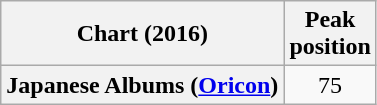<table class="wikitable plainrowheaders" style="text-align:center">
<tr>
<th scope="col">Chart (2016)</th>
<th scope="col">Peak<br> position</th>
</tr>
<tr>
<th scope="row">Japanese Albums (<a href='#'>Oricon</a>)</th>
<td>75</td>
</tr>
</table>
